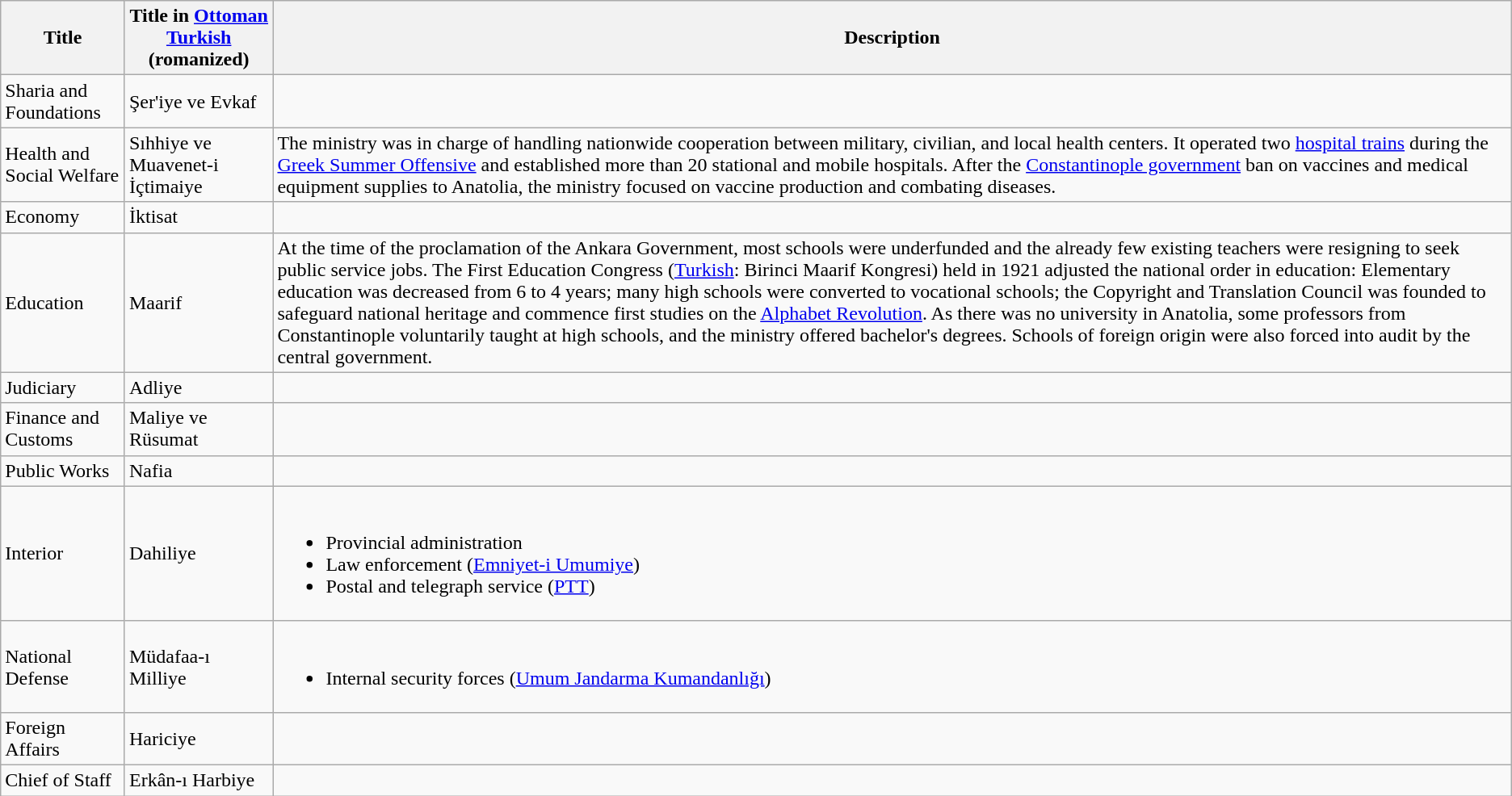<table class="wikitable">
<tr>
<th>Title</th>
<th>Title in <a href='#'>Ottoman Turkish</a> (romanized)</th>
<th>Description</th>
</tr>
<tr>
<td>Sharia and Foundations</td>
<td>Şer'iye ve Evkaf</td>
<td></td>
</tr>
<tr>
<td>Health and Social Welfare</td>
<td>Sıhhiye ve Muavenet-i İçtimaiye</td>
<td>The ministry was in charge of handling nationwide cooperation between military, civilian, and local health centers. It operated two <a href='#'>hospital trains</a> during the <a href='#'>Greek Summer Offensive</a> and established more than 20 stational and mobile hospitals. After the <a href='#'>Constantinople government</a> ban on vaccines and medical equipment supplies to Anatolia, the ministry focused on vaccine production and combating diseases.</td>
</tr>
<tr>
<td>Economy</td>
<td>İktisat</td>
<td></td>
</tr>
<tr>
<td>Education</td>
<td>Maarif</td>
<td>At the time of the proclamation of the Ankara Government, most schools were underfunded and the already few existing teachers were resigning to seek public service jobs. The First Education Congress (<a href='#'>Turkish</a>: Birinci Maarif Kongresi) held in 1921 adjusted the national order in education: Elementary education was decreased from 6 to 4 years; many high schools were converted to vocational schools; the Copyright and Translation Council was founded to safeguard national heritage and commence first studies on the <a href='#'>Alphabet Revolution</a>. As there was no university in Anatolia, some professors from Constantinople voluntarily taught at high schools, and the ministry offered bachelor's degrees. Schools of foreign origin were also forced into audit by the central government.</td>
</tr>
<tr>
<td>Judiciary</td>
<td>Adliye</td>
<td></td>
</tr>
<tr>
<td>Finance and Customs</td>
<td>Maliye ve Rüsumat</td>
<td></td>
</tr>
<tr>
<td>Public Works</td>
<td>Nafia</td>
<td></td>
</tr>
<tr>
<td>Interior</td>
<td>Dahiliye</td>
<td><br><ul><li>Provincial administration</li><li>Law enforcement (<a href='#'>Emniyet-i Umumiye</a>)</li><li>Postal and telegraph service (<a href='#'>PTT</a>)</li></ul></td>
</tr>
<tr>
<td>National Defense</td>
<td>Müdafaa-ı Milliye</td>
<td><br><ul><li>Internal security forces (<a href='#'>Umum Jandarma Kumandanlığı</a>)</li></ul></td>
</tr>
<tr>
<td>Foreign Affairs</td>
<td>Hariciye</td>
<td></td>
</tr>
<tr>
<td>Chief of Staff</td>
<td>Erkân-ı Harbiye</td>
<td></td>
</tr>
</table>
